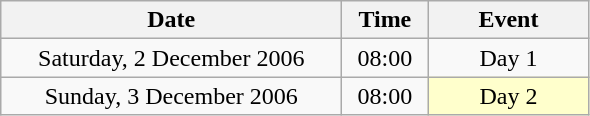<table class = "wikitable" style="text-align:center;">
<tr>
<th width=220>Date</th>
<th width=50>Time</th>
<th width=100>Event</th>
</tr>
<tr>
<td>Saturday, 2 December 2006</td>
<td>08:00</td>
<td>Day 1</td>
</tr>
<tr>
<td>Sunday, 3 December 2006</td>
<td>08:00</td>
<td bgcolor=ffffcc>Day 2</td>
</tr>
</table>
